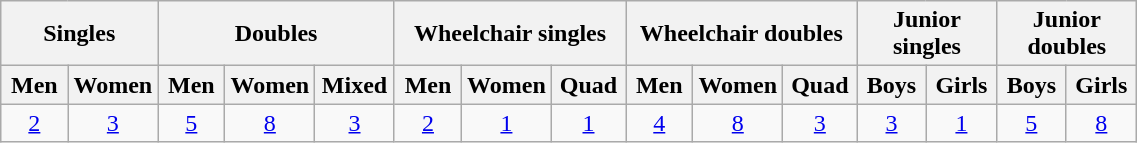<table class="wikitable nowrap" style="text-align: center; width: 60%;">
<tr>
<th colspan="2">Singles</th>
<th colspan="3">Doubles</th>
<th colspan="3">Wheelchair singles</th>
<th colspan="3">Wheelchair doubles</th>
<th colspan="2">Junior singles</th>
<th colspan="2">Junior doubles</th>
</tr>
<tr>
<th width="50">Men</th>
<th width="50">Women</th>
<th width="50">Men</th>
<th width="50">Women</th>
<th width="50">Mixed</th>
<th width="50">Men</th>
<th width="50">Women</th>
<th width="50">Quad</th>
<th width="50">Men</th>
<th width="50">Women</th>
<th width="50">Quad</th>
<th width="50">Boys</th>
<th width="50">Girls</th>
<th width="50">Boys</th>
<th width="50">Girls</th>
</tr>
<tr>
<td><a href='#'>2</a></td>
<td><a href='#'>3</a></td>
<td><a href='#'>5</a></td>
<td><a href='#'>8</a></td>
<td><a href='#'>3</a></td>
<td><a href='#'>2</a></td>
<td><a href='#'>1</a></td>
<td><a href='#'>1</a></td>
<td><a href='#'>4</a></td>
<td><a href='#'>8</a></td>
<td><a href='#'>3</a></td>
<td><a href='#'>3</a></td>
<td><a href='#'>1</a></td>
<td><a href='#'>5</a></td>
<td><a href='#'>8</a></td>
</tr>
</table>
